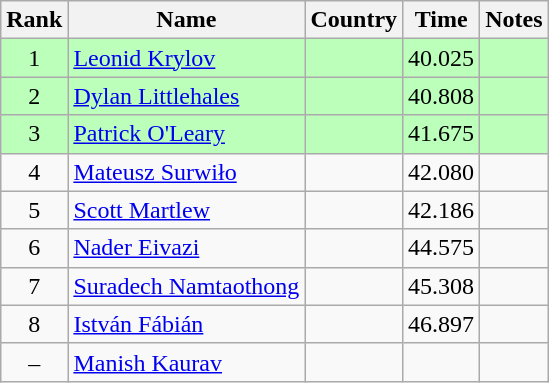<table class="wikitable" style="text-align:center">
<tr>
<th>Rank</th>
<th>Name</th>
<th>Country</th>
<th>Time</th>
<th>Notes</th>
</tr>
<tr bgcolor=bbffbb>
<td>1</td>
<td align="left"><a href='#'>Leonid Krylov</a></td>
<td align="left"></td>
<td>40.025</td>
<td></td>
</tr>
<tr bgcolor=bbffbb>
<td>2</td>
<td align="left"><a href='#'>Dylan Littlehales</a></td>
<td align="left"></td>
<td>40.808</td>
<td></td>
</tr>
<tr bgcolor=bbffbb>
<td>3</td>
<td align="left"><a href='#'>Patrick O'Leary</a></td>
<td align="left"></td>
<td>41.675</td>
<td></td>
</tr>
<tr>
<td>4</td>
<td align="left"><a href='#'>Mateusz Surwiło</a></td>
<td align="left"></td>
<td>42.080</td>
<td></td>
</tr>
<tr>
<td>5</td>
<td align="left"><a href='#'>Scott Martlew</a></td>
<td align="left"></td>
<td>42.186</td>
<td></td>
</tr>
<tr>
<td>6</td>
<td align="left"><a href='#'>Nader Eivazi</a></td>
<td align="left"></td>
<td>44.575</td>
<td></td>
</tr>
<tr>
<td>7</td>
<td align="left"><a href='#'>Suradech Namtaothong</a></td>
<td align="left"></td>
<td>45.308</td>
<td></td>
</tr>
<tr>
<td>8</td>
<td align="left"><a href='#'>István Fábián</a></td>
<td align="left"></td>
<td>46.897</td>
<td></td>
</tr>
<tr>
<td>–</td>
<td align="left"><a href='#'>Manish Kaurav</a></td>
<td align="left"></td>
<td></td>
<td></td>
</tr>
</table>
